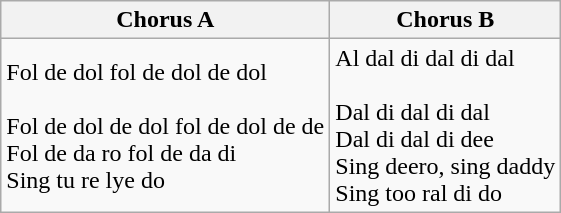<table class="wikitable">
<tr>
<th><strong>Chorus A</strong></th>
<th><strong>Chorus B</strong></th>
</tr>
<tr>
<td>Fol de dol fol de dol de dol<br><br>Fol de dol de dol fol de dol de de<br>
Fol de da ro fol de da di<br>
Sing tu re lye do<br></td>
<td>Al dal di dal di dal<br><br>Dal di dal di dal<br>
Dal di dal di dee<br>
Sing deero, sing daddy<br>
Sing too ral di do<br></td>
</tr>
</table>
